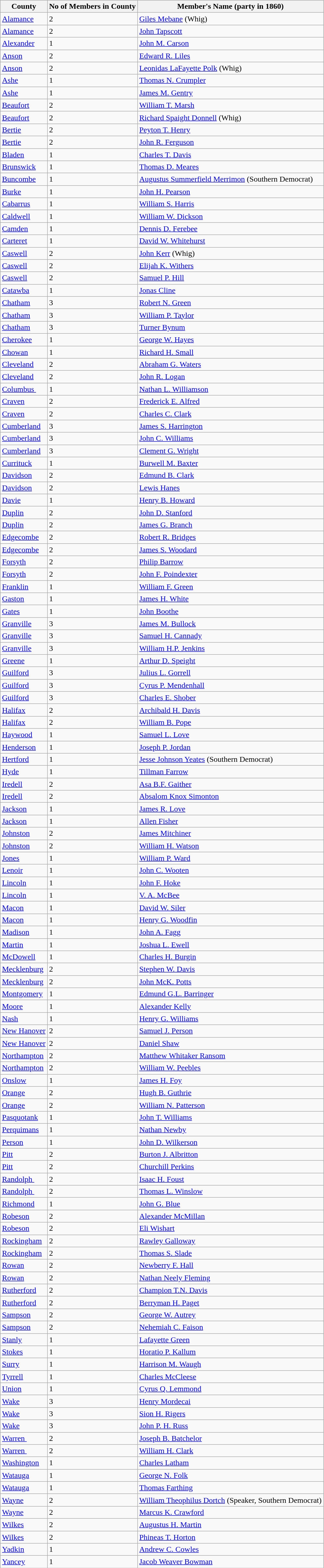<table class="wikitable sortable">
<tr>
<th>County</th>
<th>No of Members in County</th>
<th>Member's Name (party in 1860)</th>
</tr>
<tr>
<td><a href='#'>Alamance</a></td>
<td>2</td>
<td data-sort-value="Mebane, Giles"><a href='#'>Giles Mebane</a> (Whig)</td>
</tr>
<tr>
<td><a href='#'>Alamance</a></td>
<td>2</td>
<td data-sort-value="Tapscott, John"><a href='#'>John Tapscott</a></td>
</tr>
<tr>
<td><a href='#'>Alexander</a></td>
<td>1</td>
<td data-sort-value="Carson, John M."><a href='#'>John M. Carson</a></td>
</tr>
<tr>
<td><a href='#'>Anson</a></td>
<td>2</td>
<td data-sort-value="Liles, Edward R."><a href='#'>Edward R. Liles</a></td>
</tr>
<tr>
<td><a href='#'>Anson</a></td>
<td>2</td>
<td data-sort-value="Polk, Leonidas LaFayette."><a href='#'>Leonidas LaFayette Polk</a> (Whig)</td>
</tr>
<tr>
<td><a href='#'>Ashe</a></td>
<td>1</td>
<td data-sort-value="Crumpler, Thomas N."><a href='#'>Thomas N. Crumpler</a></td>
</tr>
<tr>
<td><a href='#'>Ashe</a></td>
<td>1</td>
<td data-sort-value="Gentry, James M"><a href='#'>James M. Gentry</a></td>
</tr>
<tr>
<td><a href='#'>Beaufort</a></td>
<td>2</td>
<td data-sort-value="Marsh, William T"><a href='#'>William T. Marsh</a></td>
</tr>
<tr>
<td><a href='#'>Beaufort</a></td>
<td>2</td>
<td data-sort-value="Donnell, Richard Spaight"><a href='#'>Richard Spaight Donnell</a> (Whig)</td>
</tr>
<tr>
<td><a href='#'>Bertie</a></td>
<td>2</td>
<td data-sort-value="Henry, Peyton T"><a href='#'>Peyton T. Henry</a></td>
</tr>
<tr>
<td><a href='#'>Bertie</a></td>
<td>2</td>
<td data-sort-value="Ferguson, John R"><a href='#'>John R. Ferguson</a></td>
</tr>
<tr>
<td><a href='#'>Bladen</a></td>
<td>1</td>
<td data-sort-value="Davis, Charles T"><a href='#'>Charles T. Davis</a></td>
</tr>
<tr>
<td><a href='#'>Brunswick</a></td>
<td>1</td>
<td data-sort-value="Meares, Thomas D"><a href='#'>Thomas D. Meares</a></td>
</tr>
<tr>
<td><a href='#'>Buncombe</a></td>
<td>1</td>
<td data-sort-value="Merrimon, Augustus"><a href='#'>Augustus Summerfield Merrimon</a> (Southern Democrat)</td>
</tr>
<tr>
<td><a href='#'>Burke</a></td>
<td>1</td>
<td data-sort-value="Pearson, John H"><a href='#'>John H. Pearson</a></td>
</tr>
<tr>
<td><a href='#'>Cabarrus</a></td>
<td>1</td>
<td data-sort-value="Harris, William S"><a href='#'>William S. Harris</a></td>
</tr>
<tr>
<td><a href='#'>Caldwell</a></td>
<td>1</td>
<td data-sort-value="Dickson, William W"><a href='#'>William W. Dickson</a></td>
</tr>
<tr>
<td><a href='#'>Camden</a></td>
<td>1</td>
<td data-sort-value="Ferebee, Dennis D"><a href='#'>Dennis D. Ferebee</a></td>
</tr>
<tr>
<td><a href='#'>Carteret</a></td>
<td>1</td>
<td data-sort-value="Whitehurst, David W"><a href='#'>David W. Whitehurst</a></td>
</tr>
<tr>
<td><a href='#'>Caswell</a></td>
<td>2</td>
<td data-sort-value="Kerr, John, Jr."><a href='#'>John Kerr</a> (Whig)</td>
</tr>
<tr>
<td><a href='#'>Caswell</a></td>
<td>2</td>
<td data-sort-value="Withers, Elijah K"><a href='#'>Elijah K. Withers</a></td>
</tr>
<tr>
<td><a href='#'>Caswell</a></td>
<td>2</td>
<td data-sort-value="Hill, Samuel P"><a href='#'>Samuel P. Hill</a></td>
</tr>
<tr>
<td><a href='#'>Catawba</a></td>
<td>1</td>
<td data-sort-value="Cline, Jonas"><a href='#'>Jonas Cline</a></td>
</tr>
<tr>
<td><a href='#'>Chatham</a></td>
<td>3</td>
<td data-sort-value="Green, Robert N"><a href='#'>Robert N. Green</a></td>
</tr>
<tr>
<td><a href='#'>Chatham</a></td>
<td>3</td>
<td data-sort-value="Taylor, William P"><a href='#'>William P. Taylor</a></td>
</tr>
<tr>
<td><a href='#'>Chatham</a></td>
<td>3</td>
<td data-sort-value="Bynum, Turner"><a href='#'>Turner Bynum</a></td>
</tr>
<tr>
<td><a href='#'>Cherokee</a></td>
<td>1</td>
<td data-sort-value="Hayes, George W"><a href='#'>George W. Hayes</a></td>
</tr>
<tr>
<td><a href='#'>Chowan</a></td>
<td>1</td>
<td data-sort-value="Small, Richard H"><a href='#'>Richard H. Small</a></td>
</tr>
<tr>
<td><a href='#'>Cleveland</a></td>
<td>2</td>
<td data-sort-value="Waters, Abraham G"><a href='#'>Abraham G. Waters</a></td>
</tr>
<tr>
<td><a href='#'>Cleveland</a></td>
<td>2</td>
<td data-sort-value="Logan, John R"><a href='#'>John R. Logan</a></td>
</tr>
<tr>
<td><a href='#'>Columbus </a></td>
<td>1</td>
<td data-sort-value="Williamson, Nathan L"><a href='#'>Nathan L. Williamson</a></td>
</tr>
<tr>
<td><a href='#'>Craven</a></td>
<td>2</td>
<td data-sort-value="Alfred, Frederick E"><a href='#'>Frederick E. Alfred</a></td>
</tr>
<tr>
<td><a href='#'>Craven</a></td>
<td>2</td>
<td data-sort-value="Clark, Charles C"><a href='#'>Charles C. Clark</a></td>
</tr>
<tr>
<td><a href='#'>Cumberland</a></td>
<td>3</td>
<td data-sort-value="Harrington, James S"><a href='#'>James S. Harrington</a></td>
</tr>
<tr>
<td><a href='#'>Cumberland</a></td>
<td>3</td>
<td data-sort-value="Williams, John C"><a href='#'>John C. Williams</a></td>
</tr>
<tr>
<td><a href='#'>Cumberland</a></td>
<td>3</td>
<td data-sort-value="Wright, Clement G"><a href='#'>Clement G. Wright</a></td>
</tr>
<tr>
<td><a href='#'>Currituck</a></td>
<td>1</td>
<td data-sort-value="Baxter, Burwell M"><a href='#'>Burwell M. Baxter</a></td>
</tr>
<tr>
<td><a href='#'>Davidson</a></td>
<td>2</td>
<td data-sort-value="Clark, Edmund B"><a href='#'>Edmund B. Clark</a></td>
</tr>
<tr>
<td><a href='#'>Davidson</a></td>
<td>2</td>
<td data-sort-value="Hanes, Lewis"><a href='#'>Lewis Hanes</a></td>
</tr>
<tr>
<td><a href='#'>Davie</a></td>
<td>1</td>
<td data-sort-value="Howard, Henry B"><a href='#'>Henry B. Howard</a></td>
</tr>
<tr>
<td><a href='#'>Duplin</a></td>
<td>2</td>
<td data-sort-value="Stanford, John D"><a href='#'>John D. Stanford</a></td>
</tr>
<tr>
<td><a href='#'>Duplin</a></td>
<td>2</td>
<td data-sort-value="Branch, James G"><a href='#'>James G. Branch</a></td>
</tr>
<tr>
<td><a href='#'>Edgecombe</a></td>
<td>2</td>
<td data-sort-value="Bridges, Robert R"><a href='#'>Robert R. Bridges</a></td>
</tr>
<tr>
<td><a href='#'>Edgecombe</a></td>
<td>2</td>
<td data-sort-value="Woodard, James S"><a href='#'>James S. Woodard</a></td>
</tr>
<tr>
<td><a href='#'>Forsyth</a></td>
<td>2</td>
<td data-sort-value="Barrow, Philip"><a href='#'>Philip Barrow</a></td>
</tr>
<tr>
<td><a href='#'>Forsyth</a></td>
<td>2</td>
<td data-sort-value="Poindexter, John F"><a href='#'>John F. Poindexter</a></td>
</tr>
<tr>
<td><a href='#'>Franklin</a></td>
<td>1</td>
<td data-sort-value="Green, William F"><a href='#'>William F. Green</a></td>
</tr>
<tr>
<td><a href='#'>Gaston</a></td>
<td>1</td>
<td data-sort-value="White, James H"><a href='#'>James H. White</a></td>
</tr>
<tr>
<td><a href='#'>Gates</a></td>
<td>1</td>
<td data-sort-value="Boothe, John"><a href='#'>John Boothe</a></td>
</tr>
<tr>
<td><a href='#'>Granville</a></td>
<td>3</td>
<td data-sort-value="Bullock, James M"><a href='#'>James M. Bullock</a></td>
</tr>
<tr>
<td><a href='#'>Granville</a></td>
<td>3</td>
<td data-sort-value="Cannady, Samuel H"><a href='#'>Samuel H. Cannady</a></td>
</tr>
<tr>
<td><a href='#'>Granville</a></td>
<td>3</td>
<td data-sort-value="Jenkins, William H. P."><a href='#'>William H.P. Jenkins</a></td>
</tr>
<tr>
<td><a href='#'>Greene</a></td>
<td>1</td>
<td data-sort-value="Speight, Arthur D"><a href='#'>Arthur D. Speight</a></td>
</tr>
<tr>
<td><a href='#'>Guilford</a></td>
<td>3</td>
<td data-sort-value="Gorrell, Julius L"><a href='#'>Julius L. Gorrell</a></td>
</tr>
<tr>
<td><a href='#'>Guilford</a></td>
<td>3</td>
<td data-sort-value="Mendenhall, Cyrus P"><a href='#'>Cyrus P. Mendenhall</a></td>
</tr>
<tr>
<td><a href='#'>Guilford</a></td>
<td>3</td>
<td data-sort-value="Shober, Charles E"><a href='#'>Charles E. Shober</a></td>
</tr>
<tr>
<td><a href='#'>Halifax</a></td>
<td>2</td>
<td data-sort-value="Davis, Archibald H"><a href='#'>Archibald H. Davis</a></td>
</tr>
<tr>
<td><a href='#'>Halifax</a></td>
<td>2</td>
<td data-sort-value="Pope, William B"><a href='#'>William B. Pope</a></td>
</tr>
<tr>
<td><a href='#'>Haywood</a></td>
<td>1</td>
<td data-sort-value="Love, Samuel L"><a href='#'>Samuel L. Love</a></td>
</tr>
<tr>
<td><a href='#'>Henderson</a></td>
<td>1</td>
<td data-sort-value="Jordan, Joseph P"><a href='#'>Joseph P. Jordan</a></td>
</tr>
<tr>
<td><a href='#'>Hertford</a></td>
<td>1</td>
<td data-sort-value="Yeates, Jesse Johnson"><a href='#'>Jesse Johnson Yeates</a> (Southern Democrat)</td>
</tr>
<tr>
<td><a href='#'>Hyde</a></td>
<td>1</td>
<td data-sort-value="Farrow, Tillman"><a href='#'>Tillman Farrow</a></td>
</tr>
<tr>
<td><a href='#'>Iredell</a></td>
<td>2</td>
<td data-sort-value="Gaither, Asa B. F."><a href='#'>Asa B.F. Gaither</a></td>
</tr>
<tr>
<td><a href='#'>Iredell</a></td>
<td>2</td>
<td data-sort-value="Simonton, Absalom"><a href='#'>Absalom Knox Simonton</a></td>
</tr>
<tr>
<td><a href='#'>Jackson</a></td>
<td>1</td>
<td data-sort-value="Love, James R"><a href='#'>James R. Love</a></td>
</tr>
<tr>
<td><a href='#'>Jackson</a></td>
<td>1</td>
<td data-sort-value="Fisher, Allen"><a href='#'>Allen Fisher</a></td>
</tr>
<tr>
<td><a href='#'>Johnston</a></td>
<td>2</td>
<td data-sort-value="Mitchiner, James"><a href='#'>James Mitchiner</a></td>
</tr>
<tr>
<td><a href='#'>Johnston</a></td>
<td>2</td>
<td data-sort-value="Watson, William H"><a href='#'>William H. Watson</a></td>
</tr>
<tr>
<td><a href='#'>Jones</a></td>
<td>1</td>
<td data-sort-value="Ward, William P"><a href='#'>William P. Ward</a></td>
</tr>
<tr>
<td><a href='#'>Lenoir</a></td>
<td>1</td>
<td data-sort-value="Wooten, John C"><a href='#'>John C. Wooten</a></td>
</tr>
<tr>
<td><a href='#'>Lincoln</a></td>
<td>1</td>
<td data-sort-value="Hoke, John F"><a href='#'>John F. Hoke</a></td>
</tr>
<tr>
<td><a href='#'>Lincoln</a></td>
<td>1</td>
<td data-sort-value="McBee, V. A."><a href='#'>V. A. McBee</a></td>
</tr>
<tr>
<td><a href='#'>Macon</a></td>
<td>1</td>
<td data-sort-value="Siler, David W"><a href='#'>David W. Siler</a></td>
</tr>
<tr>
<td><a href='#'>Macon</a></td>
<td>1</td>
<td data-sort-value="Woodfin, Henry G"><a href='#'>Henry G. Woodfin</a></td>
</tr>
<tr>
<td><a href='#'>Madison</a></td>
<td>1</td>
<td data-sort-value="Fagg, John A"><a href='#'>John A. Fagg</a></td>
</tr>
<tr>
<td><a href='#'>Martin</a></td>
<td>1</td>
<td data-sort-value="Ewell, Joshua L"><a href='#'>Joshua L. Ewell</a></td>
</tr>
<tr>
<td><a href='#'>McDowell</a></td>
<td>1</td>
<td data-sort-value="Burgin, Charles H"><a href='#'>Charles H. Burgin</a></td>
</tr>
<tr>
<td><a href='#'>Mecklenburg</a></td>
<td>2</td>
<td data-sort-value="Davis, Stephen W"><a href='#'>Stephen W. Davis</a></td>
</tr>
<tr>
<td><a href='#'>Mecklenburg</a></td>
<td>2</td>
<td data-sort-value="Potts, John McK."><a href='#'>John McK. Potts</a></td>
</tr>
<tr>
<td><a href='#'>Montgomery</a></td>
<td>1</td>
<td data-sort-value="Barringer, Edmund G. L."><a href='#'>Edmund G.L. Barringer</a></td>
</tr>
<tr>
<td><a href='#'>Moore</a></td>
<td>1</td>
<td data-sort-value="Kelly, Alexander"><a href='#'>Alexander Kelly</a></td>
</tr>
<tr>
<td><a href='#'>Nash</a></td>
<td>1</td>
<td data-sort-value="Williams, Henry G"><a href='#'>Henry G. Williams</a></td>
</tr>
<tr>
<td><a href='#'>New Hanover</a></td>
<td>2</td>
<td data-sort-value="Person, Samuel J"><a href='#'>Samuel J. Person</a></td>
</tr>
<tr>
<td><a href='#'>New Hanover</a></td>
<td>2</td>
<td data-sort-value="Shaw, Daniel"><a href='#'>Daniel Shaw</a></td>
</tr>
<tr>
<td><a href='#'>Northampton</a></td>
<td>2</td>
<td data-sort-value="Ransom, Matthew Whitaker"><a href='#'>Matthew Whitaker Ransom</a></td>
</tr>
<tr>
<td><a href='#'>Northampton</a></td>
<td>2</td>
<td data-sort-value="Peebles, William W."><a href='#'>William W. Peebles</a></td>
</tr>
<tr>
<td><a href='#'>Onslow</a></td>
<td>1</td>
<td data-sort-value="Foy, James H"><a href='#'>James H. Foy</a></td>
</tr>
<tr>
<td><a href='#'>Orange</a></td>
<td>2</td>
<td data-sort-value="Guthrie, Hugh B"><a href='#'>Hugh B. Guthrie</a></td>
</tr>
<tr>
<td><a href='#'>Orange</a></td>
<td>2</td>
<td data-sort-value="Patterson, William N"><a href='#'>William N. Patterson</a></td>
</tr>
<tr>
<td><a href='#'>Pasquotank</a></td>
<td>1</td>
<td data-sort-value="Williams, John T"><a href='#'>John T. Williams</a></td>
</tr>
<tr>
<td><a href='#'>Perquimans</a></td>
<td>1</td>
<td data-sort-value="Newby, Nathan"><a href='#'>Nathan Newby</a></td>
</tr>
<tr>
<td><a href='#'>Person</a></td>
<td>1</td>
<td data-sort-value="Wilkerson, John D"><a href='#'>John D. Wilkerson</a></td>
</tr>
<tr>
<td><a href='#'>Pitt</a></td>
<td>2</td>
<td data-sort-value="Albritton, Burton J"><a href='#'>Burton J. Albritton</a></td>
</tr>
<tr>
<td><a href='#'>Pitt</a></td>
<td>2</td>
<td data-sort-value="Perkins, Churchill"><a href='#'>Churchill Perkins</a></td>
</tr>
<tr>
<td><a href='#'>Randolph </a></td>
<td>2</td>
<td data-sort-value="Foust, Isaac H"><a href='#'>Isaac H. Foust</a></td>
</tr>
<tr>
<td><a href='#'>Randolph </a></td>
<td>2</td>
<td data-sort-value="Winslow, Thomas L"><a href='#'>Thomas L. Winslow</a></td>
</tr>
<tr>
<td><a href='#'>Richmond</a></td>
<td>1</td>
<td data-sort-value="Blue, John G"><a href='#'>John G. Blue</a></td>
</tr>
<tr>
<td><a href='#'>Robeson</a></td>
<td>2</td>
<td data-sort-value="McMillan, Alexander"><a href='#'>Alexander McMillan</a></td>
</tr>
<tr>
<td><a href='#'>Robeson</a></td>
<td>2</td>
<td data-sort-value="Wishart, Eli"><a href='#'>Eli Wishart</a></td>
</tr>
<tr>
<td><a href='#'>Rockingham</a></td>
<td>2</td>
<td data-sort-value="Galloway, Rawley"><a href='#'>Rawley Galloway</a></td>
</tr>
<tr>
<td><a href='#'>Rockingham</a></td>
<td>2</td>
<td data-sort-value="Slade, Thomas S"><a href='#'>Thomas S. Slade</a></td>
</tr>
<tr>
<td><a href='#'>Rowan</a></td>
<td>2</td>
<td data-sort-value="Hall, Newberry F"><a href='#'>Newberry F. Hall</a></td>
</tr>
<tr>
<td><a href='#'>Rowan</a></td>
<td>2</td>
<td data-sort-value="Fleming, Nathan"><a href='#'>Nathan Neely Fleming</a></td>
</tr>
<tr>
<td><a href='#'>Rutherford</a></td>
<td>2</td>
<td data-sort-value="Davis, Champion T. N."><a href='#'>Champion T.N. Davis</a></td>
</tr>
<tr>
<td><a href='#'>Rutherford</a></td>
<td>2</td>
<td data-sort-value="Paget, Berryman H"><a href='#'>Berryman H. Paget</a></td>
</tr>
<tr>
<td><a href='#'>Sampson</a></td>
<td>2</td>
<td data-sort-value="Autrey, George W"><a href='#'>George W. Autrey</a></td>
</tr>
<tr>
<td><a href='#'>Sampson</a></td>
<td>2</td>
<td data-sort-value="Faison, Nehemiah C"><a href='#'>Nehemiah C. Faison</a></td>
</tr>
<tr>
<td><a href='#'>Stanly</a></td>
<td>1</td>
<td data-sort-value="Green, Lafayette"><a href='#'>Lafayette Green</a></td>
</tr>
<tr>
<td><a href='#'>Stokes</a></td>
<td>1</td>
<td data-sort-value="Kallum, Horatio P"><a href='#'>Horatio P. Kallum</a></td>
</tr>
<tr>
<td><a href='#'>Surry</a></td>
<td>1</td>
<td data-sort-value="Waugh, Harrison M"><a href='#'>Harrison M. Waugh</a></td>
</tr>
<tr>
<td><a href='#'>Tyrrell</a></td>
<td>1</td>
<td data-sort-value="McCleese, Charles"><a href='#'>Charles McCleese</a></td>
</tr>
<tr>
<td><a href='#'>Union</a></td>
<td>1</td>
<td data-sort-value="Lemmond, Cyrus Q"><a href='#'>Cyrus Q. Lemmond</a></td>
</tr>
<tr>
<td><a href='#'>Wake</a></td>
<td>3</td>
<td data-sort-value="Mordecai, Henry"><a href='#'>Henry Mordecai</a></td>
</tr>
<tr>
<td><a href='#'>Wake</a></td>
<td>3</td>
<td data-sort-value="Rigers, Sion H"><a href='#'>Sion H. Rigers</a></td>
</tr>
<tr>
<td><a href='#'>Wake</a></td>
<td>3</td>
<td data-sort-value="Russ, John P. H."><a href='#'>John P. H. Russ</a></td>
</tr>
<tr>
<td><a href='#'>Warren </a></td>
<td>2</td>
<td data-sort-value="Batchelor, Joseph B"><a href='#'>Joseph B. Batchelor</a></td>
</tr>
<tr>
<td><a href='#'>Warren </a></td>
<td>2</td>
<td data-sort-value="Clark, William H"><a href='#'>William H. Clark</a></td>
</tr>
<tr>
<td><a href='#'>Washington</a></td>
<td>1</td>
<td data-sort-value="Latham, Charles"><a href='#'>Charles Latham</a></td>
</tr>
<tr>
<td><a href='#'>Watauga</a></td>
<td>1</td>
<td data-sort-value="Folk, George N"><a href='#'>George N. Folk</a></td>
</tr>
<tr>
<td><a href='#'>Watauga</a></td>
<td>1</td>
<td data-sort-value="Farthing, Thomas"><a href='#'>Thomas Farthing</a></td>
</tr>
<tr>
<td><a href='#'>Wayne</a></td>
<td>2</td>
<td data-sort-value="Dortch, William Theophilus"><a href='#'>William Theophilus Dortch</a> (Speaker, Southern Democrat)</td>
</tr>
<tr>
<td><a href='#'>Wayne</a></td>
<td>2</td>
<td data-sort-value="Crawford, Marcus K"><a href='#'>Marcus K. Crawford</a></td>
</tr>
<tr>
<td><a href='#'>Wilkes</a></td>
<td>2</td>
<td data-sort-value="Martin, Augustus H"><a href='#'>Augustus H. Martin</a></td>
</tr>
<tr>
<td><a href='#'>Wilkes</a></td>
<td>2</td>
<td data-sort-value="Horton, Phineas T"><a href='#'>Phineas T. Horton</a></td>
</tr>
<tr>
<td><a href='#'>Yadkin</a></td>
<td>1</td>
<td data-sort-value="Cowles, Andrew C"><a href='#'>Andrew C. Cowles</a></td>
</tr>
<tr>
<td><a href='#'>Yancey</a></td>
<td>1</td>
<td data-sort-value="Bowman, Jacob Weaver"><a href='#'>Jacob Weaver Bowman</a></td>
</tr>
</table>
